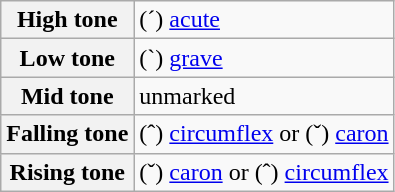<table class="wikitable">
<tr>
<th>High tone</th>
<td>(´) <a href='#'>acute</a></td>
</tr>
<tr>
<th>Low tone</th>
<td>(`) <a href='#'>grave</a></td>
</tr>
<tr>
<th>Mid tone</th>
<td>unmarked</td>
</tr>
<tr>
<th>Falling tone</th>
<td>(ˆ) <a href='#'>circumflex</a> or (ˇ) <a href='#'>caron</a></td>
</tr>
<tr>
<th>Rising tone</th>
<td>(ˇ) <a href='#'>caron</a> or (ˆ) <a href='#'>circumflex</a></td>
</tr>
</table>
